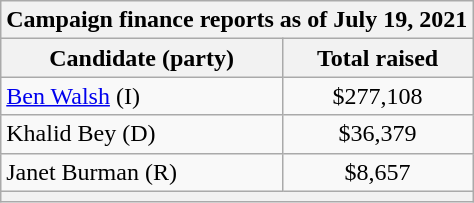<table class="wikitable sortable">
<tr>
<th colspan=3>Campaign finance reports as of July 19, 2021</th>
</tr>
<tr style="text-align:center;">
<th>Candidate (party)</th>
<th>Total raised</th>
</tr>
<tr>
<td><a href='#'>Ben Walsh</a> (I)</td>
<td align="center">$277,108</td>
</tr>
<tr>
<td>Khalid Bey (D)</td>
<td align="center">$36,379</td>
</tr>
<tr>
<td>Janet Burman (R)</td>
<td align="center">$8,657</td>
</tr>
<tr>
<th colspan="3"></th>
</tr>
</table>
